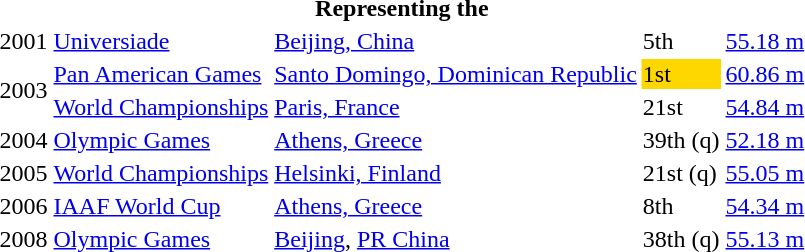<table>
<tr>
<th colspan="5">Representing the </th>
</tr>
<tr>
<td>2001</td>
<td><a href='#'>Universiade</a></td>
<td><a href='#'>Beijing, China</a></td>
<td>5th</td>
<td><a href='#'>55.18 m</a></td>
</tr>
<tr>
<td rowspan=2>2003</td>
<td><a href='#'>Pan American Games</a></td>
<td><a href='#'>Santo Domingo, Dominican Republic</a></td>
<td bgcolor=gold>1st</td>
<td><a href='#'>60.86 m</a></td>
</tr>
<tr>
<td><a href='#'>World Championships</a></td>
<td><a href='#'>Paris, France</a></td>
<td>21st</td>
<td><a href='#'>54.84 m</a></td>
</tr>
<tr>
<td>2004</td>
<td><a href='#'>Olympic Games</a></td>
<td><a href='#'>Athens, Greece</a></td>
<td>39th (q)</td>
<td><a href='#'>52.18 m</a></td>
</tr>
<tr>
<td>2005</td>
<td><a href='#'>World Championships</a></td>
<td><a href='#'>Helsinki, Finland</a></td>
<td>21st (q)</td>
<td><a href='#'>55.05 m</a></td>
</tr>
<tr>
<td>2006</td>
<td><a href='#'>IAAF World Cup</a></td>
<td><a href='#'>Athens, Greece</a></td>
<td>8th</td>
<td><a href='#'>54.34 m</a></td>
</tr>
<tr>
<td>2008</td>
<td><a href='#'>Olympic Games</a></td>
<td><a href='#'>Beijing</a>, <a href='#'>PR China</a></td>
<td>38th (q)</td>
<td><a href='#'>55.13 m</a></td>
</tr>
</table>
